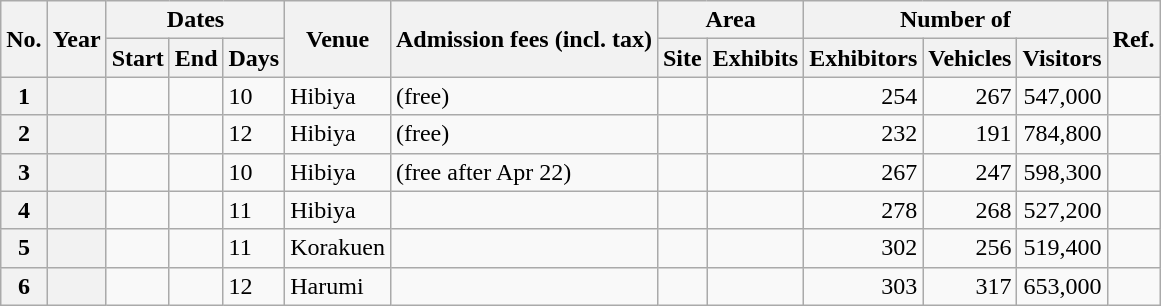<table class="wikitable sortable">
<tr>
<th rowspan=2>No.</th>
<th rowspan=2>Year</th>
<th colspan=3>Dates</th>
<th rowspan=2>Venue</th>
<th rowspan=2>Admission fees (incl. tax)</th>
<th colspan=2>Area</th>
<th colspan=3>Number of</th>
<th rowspan=2 class="unsortable">Ref.</th>
</tr>
<tr>
<th>Start</th>
<th>End</th>
<th>Days</th>
<th>Site</th>
<th>Exhibits</th>
<th>Exhibitors</th>
<th>Vehicles</th>
<th>Visitors</th>
</tr>
<tr>
<th>1</th>
<th></th>
<td></td>
<td></td>
<td>10</td>
<td>Hibiya</td>
<td> (free)</td>
<td style="text-align:right;"></td>
<td style="text-align:right;"></td>
<td style="text-align:right;">254</td>
<td style="text-align:right;">267</td>
<td style="text-align:right;">547,000</td>
<td></td>
</tr>
<tr>
<th>2</th>
<th></th>
<td></td>
<td></td>
<td>12</td>
<td>Hibiya</td>
<td> (free)</td>
<td style="text-align:right;"></td>
<td style="text-align:right;"></td>
<td style="text-align:right;">232</td>
<td style="text-align:right;">191</td>
<td style="text-align:right;">784,800</td>
<td></td>
</tr>
<tr>
<th>3</th>
<th></th>
<td></td>
<td></td>
<td>10</td>
<td>Hibiya</td>
<td> (free after Apr 22)</td>
<td style="text-align:right;"></td>
<td style="text-align:right;"></td>
<td style="text-align:right;">267</td>
<td style="text-align:right;">247</td>
<td style="text-align:right;">598,300</td>
<td></td>
</tr>
<tr>
<th>4</th>
<th></th>
<td></td>
<td></td>
<td>11</td>
<td>Hibiya</td>
<td></td>
<td style="text-align:right;"></td>
<td style="text-align:right;"></td>
<td style="text-align:right;">278</td>
<td style="text-align:right;">268</td>
<td style="text-align:right;">527,200</td>
<td></td>
</tr>
<tr>
<th>5</th>
<th></th>
<td></td>
<td></td>
<td>11</td>
<td>Korakuen</td>
<td></td>
<td style="text-align:right;"></td>
<td style="text-align:right;"></td>
<td style="text-align:right;">302</td>
<td style="text-align:right;">256</td>
<td style="text-align:right;">519,400</td>
<td></td>
</tr>
<tr>
<th>6</th>
<th></th>
<td></td>
<td></td>
<td>12</td>
<td>Harumi</td>
<td></td>
<td style="text-align:right;"></td>
<td style="text-align:right;"></td>
<td style="text-align:right;">303</td>
<td style="text-align:right;">317</td>
<td style="text-align:right;">653,000</td>
<td></td>
</tr>
</table>
